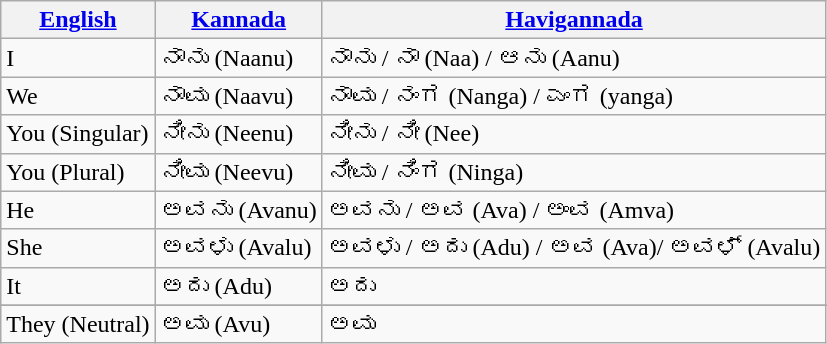<table class="wikitable">
<tr>
<th><strong><a href='#'>English</a></strong></th>
<th><strong><a href='#'>Kannada</a></strong></th>
<th><strong><a href='#'>Havigannada</a></strong></th>
</tr>
<tr>
<td>I</td>
<td>ನಾನು (Naanu)</td>
<td>ನಾನು / ನಾ (Naa) / ಆನು (Aanu)</td>
</tr>
<tr>
<td>We</td>
<td>ನಾವು (Naavu)</td>
<td>ನಾವು / ನಂಗ (Nanga) / ಎಂಗ (yanga)</td>
</tr>
<tr>
<td>You (Singular)</td>
<td>ನೀನು (Neenu)</td>
<td>ನೀನು / ನೀ (Nee)</td>
</tr>
<tr>
<td>You (Plural)</td>
<td>ನೀವು (Neevu)</td>
<td>ನೀವು / ನಿಂಗ (Ninga)</td>
</tr>
<tr>
<td>He</td>
<td>ಅವನು (Avanu)</td>
<td>ಅವನು / ಅವ (Ava) / ಅಂವ (Amva)</td>
</tr>
<tr>
<td>She</td>
<td>ಅವಳು (Avalu)</td>
<td>ಅವಳು / ಅದು (Adu) / ಅವ (Ava)/ ಅವಳ್ (Avalu)</td>
</tr>
<tr>
<td>It</td>
<td>ಅದು (Adu)</td>
<td>ಅದು</td>
</tr>
<tr>
</tr>
<tr>
<td>They (Neutral)</td>
<td>ಅವು (Avu)</td>
<td>ಅವು</td>
</tr>
</table>
